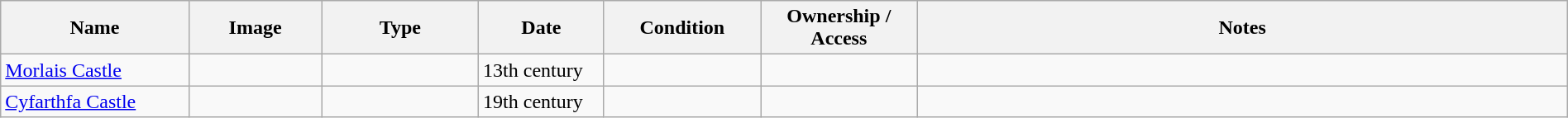<table class="wikitable sortable" width="100%">
<tr>
<th width="12%">Name</th>
<th class="unsortable" width="100">Image</th>
<th width="10%">Type</th>
<th width="8%">Date</th>
<th width="10%">Condition</th>
<th width="10%">Ownership / Access</th>
<th class="unsortable">Notes</th>
</tr>
<tr>
<td><a href='#'>Morlais Castle</a></td>
<td></td>
<td></td>
<td>13th century</td>
<td></td>
<td></td>
<td></td>
</tr>
<tr>
<td><a href='#'>Cyfarthfa Castle</a></td>
<td></td>
<td></td>
<td>19th century</td>
<td></td>
<td></td>
<td></td>
</tr>
</table>
